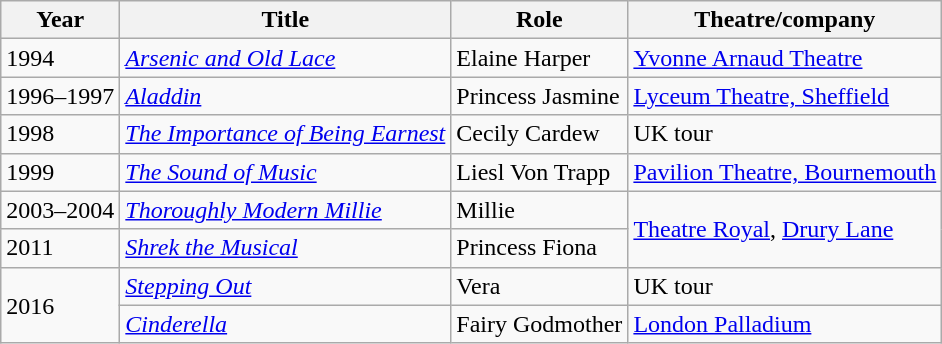<table class="wikitable">
<tr>
<th>Year</th>
<th>Title</th>
<th>Role</th>
<th>Theatre/company</th>
</tr>
<tr>
<td>1994</td>
<td><a href='#'><em>Arsenic and Old Lace</em></a></td>
<td>Elaine Harper</td>
<td><a href='#'>Yvonne Arnaud Theatre</a></td>
</tr>
<tr>
<td>1996–1997</td>
<td><em><a href='#'>Aladdin</a></em></td>
<td>Princess Jasmine</td>
<td><a href='#'>Lyceum Theatre, Sheffield</a></td>
</tr>
<tr>
<td>1998</td>
<td><em><a href='#'>The Importance of Being Earnest</a></em></td>
<td>Cecily Cardew</td>
<td>UK tour</td>
</tr>
<tr>
<td>1999</td>
<td><em><a href='#'>The Sound of Music</a></em></td>
<td>Liesl Von Trapp</td>
<td><a href='#'>Pavilion Theatre, Bournemouth</a></td>
</tr>
<tr>
<td>2003–2004</td>
<td><em><a href='#'>Thoroughly Modern Millie</a></em></td>
<td>Millie</td>
<td rowspan=2><a href='#'>Theatre Royal</a>, <a href='#'>Drury Lane</a></td>
</tr>
<tr>
<td>2011</td>
<td><em><a href='#'>Shrek the Musical</a></em></td>
<td>Princess Fiona</td>
</tr>
<tr>
<td rowspan=2>2016</td>
<td><a href='#'><em>Stepping Out</em></a></td>
<td>Vera</td>
<td>UK tour</td>
</tr>
<tr>
<td><em><a href='#'>Cinderella</a></em></td>
<td>Fairy Godmother</td>
<td><a href='#'>London Palladium</a></td>
</tr>
</table>
